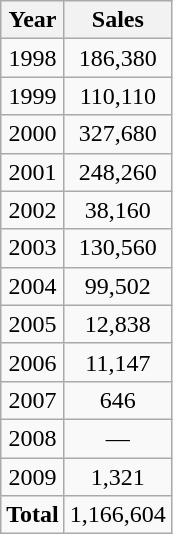<table class="wikitable">
<tr>
<th>Year</th>
<th>Sales</th>
</tr>
<tr align="center">
<td>1998</td>
<td>186,380</td>
</tr>
<tr align="center">
<td>1999</td>
<td>110,110</td>
</tr>
<tr align="center">
<td>2000</td>
<td>327,680</td>
</tr>
<tr align="center">
<td>2001</td>
<td>248,260</td>
</tr>
<tr align="center">
<td>2002</td>
<td>38,160</td>
</tr>
<tr align="center">
<td>2003</td>
<td>130,560</td>
</tr>
<tr align="center">
<td>2004</td>
<td>99,502</td>
</tr>
<tr align="center">
<td>2005</td>
<td>12,838</td>
</tr>
<tr align="center">
<td>2006</td>
<td>11,147</td>
</tr>
<tr align="center">
<td>2007</td>
<td>646</td>
</tr>
<tr align="center">
<td>2008</td>
<td>—</td>
</tr>
<tr align="center">
<td>2009</td>
<td>1,321</td>
</tr>
<tr align="center">
<td><strong>Total</strong></td>
<td>1,166,604</td>
</tr>
</table>
